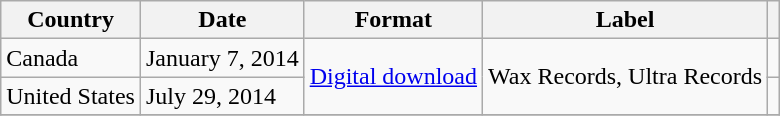<table class="wikitable">
<tr>
<th>Country</th>
<th>Date</th>
<th>Format</th>
<th>Label</th>
<th></th>
</tr>
<tr>
<td>Canada</td>
<td>January 7, 2014</td>
<td rowspan="2"><a href='#'>Digital download</a></td>
<td rowspan="2">Wax Records, Ultra Records</td>
<td></td>
</tr>
<tr>
<td>United States</td>
<td>July 29, 2014</td>
<td></td>
</tr>
<tr>
</tr>
</table>
